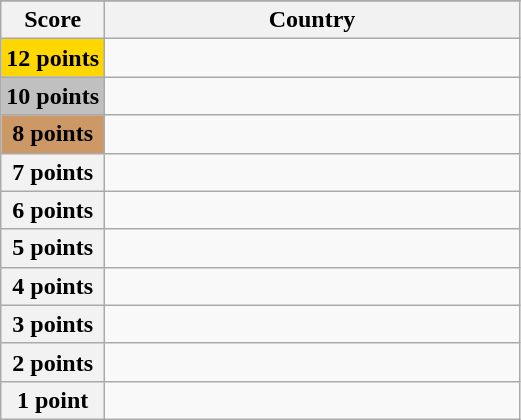<table class="wikitable">
<tr>
</tr>
<tr>
<th scope="col" width="20%">Score</th>
<th scope="col">Country</th>
</tr>
<tr>
<th scope="row" style="background:gold">12 points</th>
<td></td>
</tr>
<tr>
<th scope="row" style="background:silver">10 points</th>
<td></td>
</tr>
<tr>
<th scope="row" style="background:#CC9966">8 points</th>
<td></td>
</tr>
<tr>
<th scope="row">7 points</th>
<td></td>
</tr>
<tr>
<th scope="row">6 points</th>
<td></td>
</tr>
<tr>
<th scope="row">5 points</th>
<td></td>
</tr>
<tr>
<th scope="row">4 points</th>
<td></td>
</tr>
<tr>
<th scope="row">3 points</th>
<td></td>
</tr>
<tr>
<th scope="row">2 points</th>
<td></td>
</tr>
<tr>
<th scope="row">1 point</th>
<td></td>
</tr>
</table>
